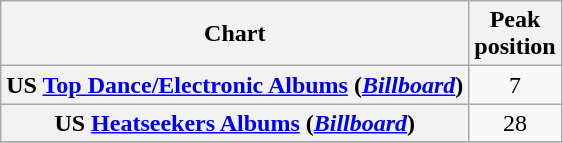<table class="wikitable sortable plainrowheaders" style="text-align:center;" border="1">
<tr>
<th scope="col">Chart</th>
<th scope="col">Peak<br>position</th>
</tr>
<tr>
<th scope="row">US <a href='#'>Top Dance/Electronic Albums</a> (<em><a href='#'>Billboard</a></em>)</th>
<td>7</td>
</tr>
<tr>
<th scope="row">US <a href='#'>Heatseekers Albums</a> (<em><a href='#'>Billboard</a></em>)</th>
<td>28</td>
</tr>
<tr>
</tr>
</table>
